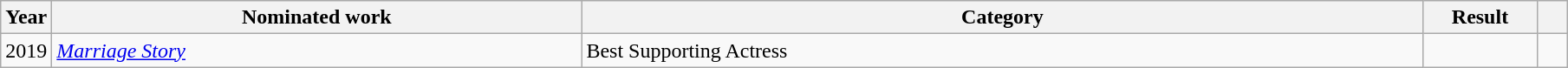<table class="wikitable sortable">
<tr>
<th scope="col" style="width:1em;">Year</th>
<th scope="col" style="width:25em;">Nominated work</th>
<th scope="col" style="width:40em;">Category</th>
<th scope="col" style="width:5em;">Result</th>
<th scope="col" style="width:1em;"class="unsortable"></th>
</tr>
<tr>
<td>2019</td>
<td><em><a href='#'>Marriage Story</a></em></td>
<td>Best Supporting Actress</td>
<td></td>
<td></td>
</tr>
</table>
